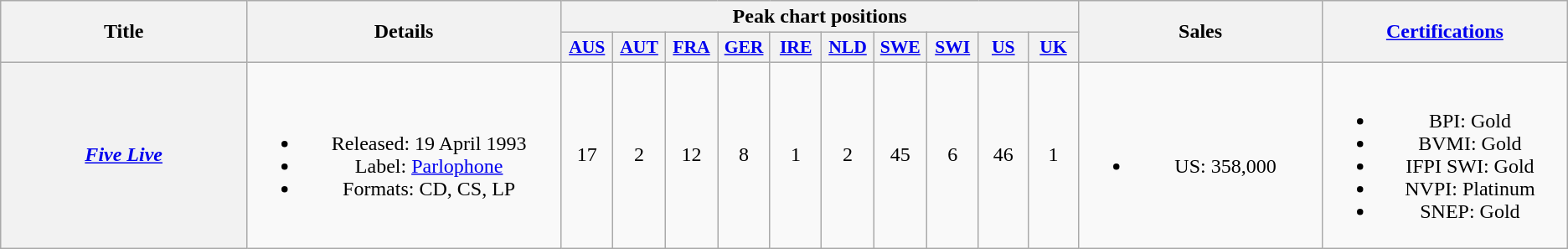<table class="wikitable plainrowheaders" style="text-align:center;">
<tr>
<th scope="col" rowspan="2" style="width:14em;">Title</th>
<th scope="col" rowspan="2" style="width:17em;">Details</th>
<th scope="col" colspan="10">Peak chart positions</th>
<th scope="col" rowspan="2" style="width:13em;">Sales</th>
<th scope="col" rowspan="2" style="width:13em;"><a href='#'>Certifications</a></th>
</tr>
<tr>
<th scope="col" style="width:2.5em;font-size:90%;"><a href='#'>AUS</a><br></th>
<th scope="col" style="width:2.5em;font-size:90%;"><a href='#'>AUT</a><br></th>
<th scope="col" style="width:2.5em;font-size:90%;"><a href='#'>FRA</a><br></th>
<th scope="col" style="width:2.5em;font-size:90%;"><a href='#'>GER</a><br></th>
<th scope="col" style="width:2.5em;font-size:90%;"><a href='#'>IRE</a><br></th>
<th scope="col" style="width:2.5em;font-size:90%;"><a href='#'>NLD</a><br></th>
<th scope="col" style="width:2.5em;font-size:90%;"><a href='#'>SWE</a><br></th>
<th scope="col" style="width:2.5em;font-size:90%;"><a href='#'>SWI</a><br></th>
<th scope="col" style="width:2.5em;font-size:90%;"><a href='#'>US</a><br></th>
<th scope="col" style="width:2.5em;font-size:90%;"><a href='#'>UK</a><br></th>
</tr>
<tr>
<th scope="row"><em><a href='#'>Five Live</a></em><br></th>
<td><br><ul><li>Released: 19 April 1993</li><li>Label: <a href='#'>Parlophone</a> </li><li>Formats: CD, CS, LP</li></ul></td>
<td>17</td>
<td>2</td>
<td>12</td>
<td>8</td>
<td>1</td>
<td>2</td>
<td>45</td>
<td>6</td>
<td>46</td>
<td>1</td>
<td><br><ul><li>US: 358,000</li></ul></td>
<td><br><ul><li>BPI: Gold</li><li>BVMI: Gold</li><li>IFPI SWI: Gold</li><li>NVPI: Platinum</li><li>SNEP: Gold</li></ul></td>
</tr>
</table>
